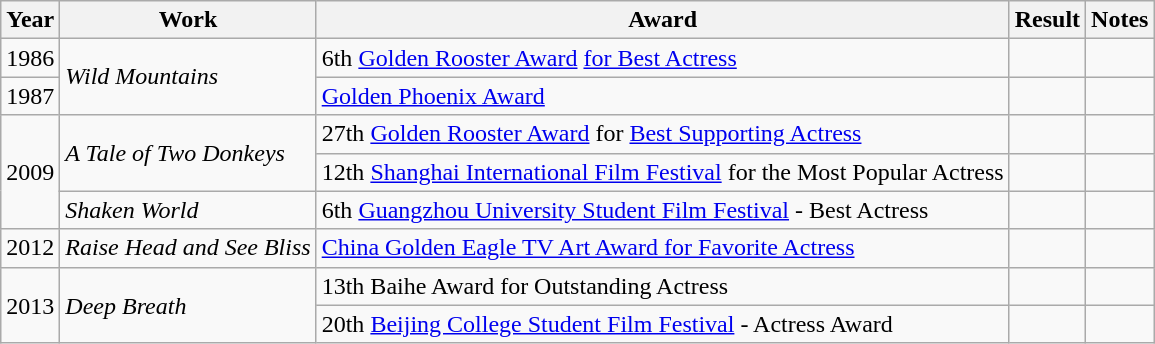<table class="wikitable">
<tr>
<th>Year</th>
<th>Work</th>
<th>Award</th>
<th>Result</th>
<th>Notes</th>
</tr>
<tr>
<td>1986</td>
<td rowspan="2"><em>Wild Mountains</em></td>
<td>6th <a href='#'>Golden Rooster Award</a> <a href='#'>for Best Actress</a></td>
<td></td>
<td></td>
</tr>
<tr>
<td>1987</td>
<td><a href='#'>Golden Phoenix Award</a></td>
<td></td>
<td></td>
</tr>
<tr>
<td rowspan="3">2009</td>
<td rowspan="2"><em>A Tale of Two Donkeys</em></td>
<td>27th <a href='#'>Golden Rooster Award</a> for <a href='#'>Best Supporting Actress</a></td>
<td></td>
<td></td>
</tr>
<tr>
<td>12th <a href='#'>Shanghai International Film Festival</a> for the Most Popular Actress</td>
<td></td>
<td></td>
</tr>
<tr>
<td><em>Shaken World</em></td>
<td>6th <a href='#'>Guangzhou University Student Film Festival</a> - Best Actress</td>
<td></td>
<td></td>
</tr>
<tr>
<td>2012</td>
<td><em>Raise Head and See Bliss</em></td>
<td><a href='#'>China Golden Eagle TV Art Award for Favorite Actress</a></td>
<td></td>
<td></td>
</tr>
<tr>
<td rowspan="2">2013</td>
<td rowspan="2"><em>Deep Breath</em></td>
<td>13th Baihe Award for Outstanding Actress</td>
<td></td>
<td></td>
</tr>
<tr>
<td>20th <a href='#'>Beijing College Student Film Festival</a> - Actress Award</td>
<td></td>
<td></td>
</tr>
</table>
